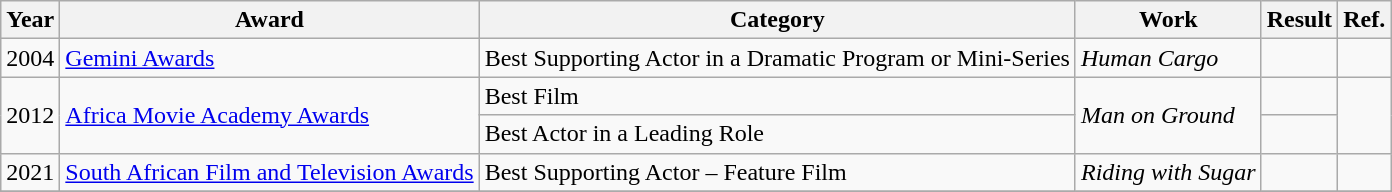<table class="wikitable plainrowheaders">
<tr>
<th>Year</th>
<th>Award</th>
<th>Category</th>
<th>Work</th>
<th>Result</th>
<th>Ref.</th>
</tr>
<tr>
<td>2004</td>
<td><a href='#'>Gemini Awards</a></td>
<td>Best Supporting Actor in a Dramatic Program or Mini-Series</td>
<td><em>Human Cargo</em></td>
<td></td>
<td></td>
</tr>
<tr>
<td rowspan="2">2012</td>
<td rowspan="2"><a href='#'>Africa Movie Academy Awards</a></td>
<td>Best Film</td>
<td rowspan="2"><em>Man on Ground</em></td>
<td></td>
<td rowspan="2"></td>
</tr>
<tr>
<td>Best Actor in a Leading Role</td>
<td></td>
</tr>
<tr>
<td>2021</td>
<td><a href='#'>South African Film and Television Awards</a></td>
<td>Best Supporting Actor – Feature Film</td>
<td><em>Riding with Sugar</em></td>
<td></td>
<td></td>
</tr>
<tr>
</tr>
</table>
